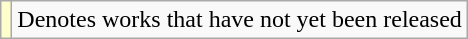<table class="wikitable">
<tr>
<td style="background:#FFFFCC;"></td>
<td>Denotes works that have not yet been released</td>
</tr>
</table>
